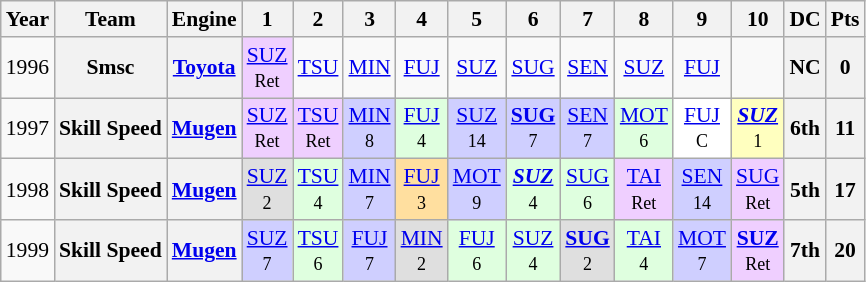<table class="wikitable" style="text-align:center; font-size:90%">
<tr>
<th>Year</th>
<th>Team</th>
<th>Engine</th>
<th>1</th>
<th>2</th>
<th>3</th>
<th>4</th>
<th>5</th>
<th>6</th>
<th>7</th>
<th>8</th>
<th>9</th>
<th>10</th>
<th>DC</th>
<th>Pts</th>
</tr>
<tr>
<td>1996</td>
<th>Smsc</th>
<th><a href='#'>Toyota</a></th>
<td style="background:#EFCFFF;"><a href='#'>SUZ</a><br><small>Ret</small></td>
<td><a href='#'>TSU</a></td>
<td><a href='#'>MIN</a></td>
<td><a href='#'>FUJ</a></td>
<td><a href='#'>SUZ</a></td>
<td><a href='#'>SUG</a></td>
<td><a href='#'>SEN</a></td>
<td><a href='#'>SUZ</a></td>
<td><a href='#'>FUJ</a></td>
<td></td>
<th>NC</th>
<th>0</th>
</tr>
<tr>
<td>1997</td>
<th>Skill Speed</th>
<th><a href='#'>Mugen</a></th>
<td style="background:#EFCFFF;"><a href='#'>SUZ</a><br><small>Ret</small></td>
<td style="background:#EFCFFF;"><a href='#'>TSU</a><br><small>Ret</small></td>
<td style="background:#CFCFFF;"><a href='#'>MIN</a><br><small>8</small></td>
<td style="background:#DFFFDF;"><a href='#'>FUJ</a><br><small>4</small></td>
<td style="background:#CFCFFF;"><a href='#'>SUZ</a><br><small>14</small></td>
<td style="background:#CFCFFF;"><strong><a href='#'>SUG</a></strong><br><small>7</small></td>
<td style="background:#CFCFFF;"><a href='#'>SEN</a><br><small>7</small></td>
<td style="background:#DFFFDF;"><a href='#'>MOT</a><br><small>6</small></td>
<td style="background:#FFFFFF;"><a href='#'>FUJ</a><br><small>C</small></td>
<td style="background:#FFFFBF;"><strong><em><a href='#'>SUZ</a></em></strong><br><small>1</small></td>
<th>6th</th>
<th>11</th>
</tr>
<tr>
<td>1998</td>
<th>Skill Speed</th>
<th><a href='#'>Mugen</a></th>
<td style="background:#DFDFDF;"><a href='#'>SUZ</a><br><small>2</small></td>
<td style="background:#DFFFDF;"><a href='#'>TSU</a><br><small>4</small></td>
<td style="background:#CFCFFF;"><a href='#'>MIN</a><br><small>7</small></td>
<td style="background:#FFDF9F;"><a href='#'>FUJ</a><br><small>3</small></td>
<td style="background:#CFCFFF;"><a href='#'>MOT</a><br><small>9</small></td>
<td style="background:#DFFFDF;"><strong><em><a href='#'>SUZ</a></em></strong><br><small>4</small></td>
<td style="background:#DFFFDF;"><a href='#'>SUG</a><br><small>6</small></td>
<td style="background:#EFCFFF;"><a href='#'>TAI</a><br><small>Ret</small></td>
<td style="background:#CFCFFF;"><a href='#'>SEN</a><br><small>14</small></td>
<td style="background:#EFCFFF;"><a href='#'>SUG</a><br><small>Ret</small></td>
<th>5th</th>
<th>17</th>
</tr>
<tr>
<td>1999</td>
<th>Skill Speed</th>
<th><a href='#'>Mugen</a></th>
<td style="background:#CFCFFF;"><a href='#'>SUZ</a><br><small>7</small></td>
<td style="background:#DFFFDF;"><a href='#'>TSU</a><br><small>6</small></td>
<td style="background:#CFCFFF;"><a href='#'>FUJ</a><br><small>7</small></td>
<td style="background:#DFDFDF;"><a href='#'>MIN</a><br><small>2</small></td>
<td style="background:#DFFFDF;"><a href='#'>FUJ</a><br><small>6</small></td>
<td style="background:#DFFFDF;"><a href='#'>SUZ</a><br><small>4</small></td>
<td style="background:#DFDFDF;"><strong><a href='#'>SUG</a></strong><br><small>2</small></td>
<td style="background:#DFFFDF;"><a href='#'>TAI</a><br><small>4</small></td>
<td style="background:#CFCFFF;"><a href='#'>MOT</a><br><small>7</small></td>
<td style="background:#EFCFFF;"><strong><a href='#'>SUZ</a></strong><br><small>Ret</small></td>
<th>7th</th>
<th>20</th>
</tr>
</table>
